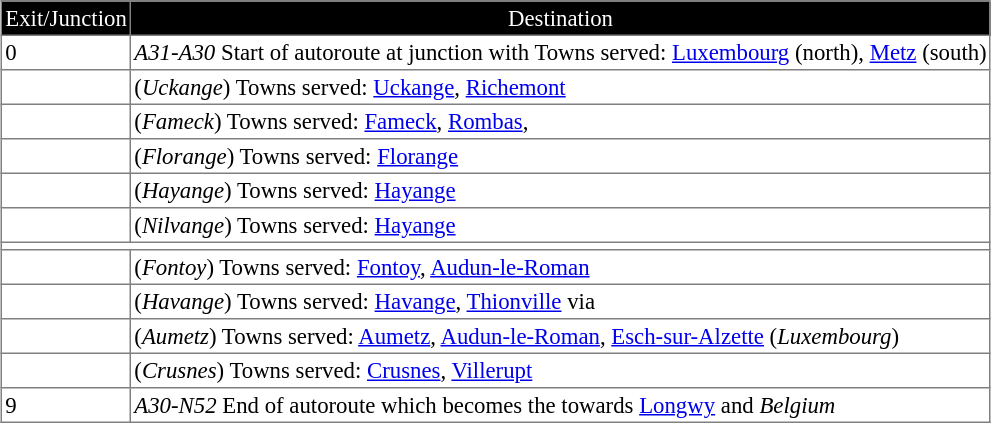<table border="1" cellpadding="2" style="margin-left:1em; margin-bottom: 1em; color: black; border-collapse: collapse; font-size: 95%;">
<tr align="center" bgcolor="000000" style="color: white">
<td>Exit/Junction</td>
<td>Destination</td>
</tr>
<tr>
<td> 0</td>
<td><em>A31-A30</em> Start of autoroute at junction with <em></em> Towns served: <a href='#'>Luxembourg</a> (north), <a href='#'>Metz</a> (south)</td>
</tr>
<tr>
<td></td>
<td>(<em>Uckange</em>) Towns served: <a href='#'>Uckange</a>, <a href='#'>Richemont</a></td>
</tr>
<tr>
<td></td>
<td>(<em>Fameck</em>) Towns served: <a href='#'>Fameck</a>, <a href='#'>Rombas</a>, <em></em></td>
</tr>
<tr>
<td></td>
<td>(<em>Florange</em>) Towns served: <a href='#'>Florange</a></td>
</tr>
<tr>
<td></td>
<td>(<em>Hayange</em>) Towns served: <a href='#'>Hayange</a></td>
</tr>
<tr>
<td></td>
<td>(<em>Nilvange</em>) Towns served: <a href='#'>Hayange</a></td>
</tr>
<tr>
<td colspan="2"></td>
</tr>
<tr>
<td></td>
<td>(<em>Fontoy</em>) Towns served: <a href='#'>Fontoy</a>, <a href='#'>Audun-le-Roman</a></td>
</tr>
<tr>
<td></td>
<td>(<em>Havange</em>) Towns served: <a href='#'>Havange</a>, <a href='#'>Thionville</a> via <strong><em></em></strong></td>
</tr>
<tr>
<td></td>
<td>(<em>Aumetz</em>) Towns served: <a href='#'>Aumetz</a>, <a href='#'>Audun-le-Roman</a>, <a href='#'>Esch-sur-Alzette</a> (<em>Luxembourg</em>)</td>
</tr>
<tr>
<td></td>
<td>(<em>Crusnes</em>) Towns served: <a href='#'>Crusnes</a>, <a href='#'>Villerupt</a></td>
</tr>
<tr>
<td> 9</td>
<td><em>A30-N52</em> End of autoroute which becomes the <em></em> towards <a href='#'>Longwy</a> and <em>Belgium</em></td>
</tr>
</table>
